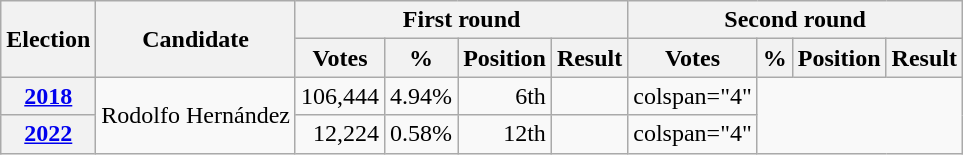<table class=wikitable style="text-align: right;">
<tr>
<th rowspan=2>Election</th>
<th rowspan=2>Candidate</th>
<th colspan=4>First round</th>
<th colspan=4>Second round</th>
</tr>
<tr>
<th>Votes</th>
<th>%</th>
<th>Position</th>
<th>Result</th>
<th>Votes</th>
<th>%</th>
<th>Position</th>
<th>Result</th>
</tr>
<tr>
<th><a href='#'>2018</a></th>
<td rowspan="2">Rodolfo Hernández</td>
<td>106,444</td>
<td>4.94%</td>
<td>6th</td>
<td></td>
<td>colspan="4" </td>
</tr>
<tr>
<th><a href='#'>2022</a></th>
<td>12,224</td>
<td>0.58%</td>
<td> 12th</td>
<td></td>
<td>colspan="4" </td>
</tr>
</table>
